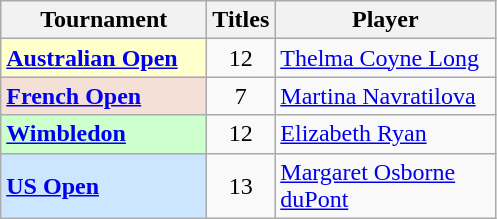<table class="wikitable nowrap">
<tr>
<th width="130">Tournament</th>
<th>Titles</th>
<th width="140">Player</th>
</tr>
<tr>
<td style="background: #ffffcc;"><strong><a href='#'>Australian Open</a></strong></td>
<td style="text-align: center;">12</td>
<td> <a href='#'>Thelma Coyne Long</a></td>
</tr>
<tr>
<td style="background: #f4e0d7;"><strong><a href='#'>French Open</a></strong></td>
<td style="text-align: center;">7</td>
<td> <a href='#'>Martina Navratilova</a></td>
</tr>
<tr>
<td style="background: #ccffcc;"><strong><a href='#'>Wimbledon</a></strong></td>
<td style="text-align: center;">12</td>
<td> <a href='#'>Elizabeth Ryan</a></td>
</tr>
<tr>
<td style="background: #cce6ff;"><strong><a href='#'>US Open</a></strong></td>
<td style="text-align: center;">13</td>
<td> <a href='#'>Margaret Osborne duPont</a></td>
</tr>
</table>
